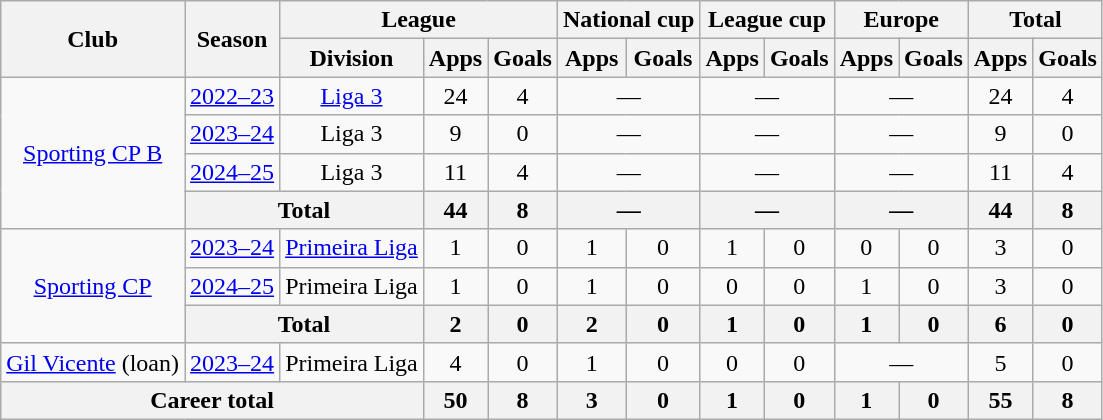<table class="wikitable" style="text-align: center;">
<tr>
<th rowspan="2">Club</th>
<th rowspan="2">Season</th>
<th colspan="3">League</th>
<th colspan="2">National cup</th>
<th colspan="2">League cup</th>
<th colspan="2">Europe</th>
<th colspan="2">Total</th>
</tr>
<tr>
<th>Division</th>
<th>Apps</th>
<th>Goals</th>
<th>Apps</th>
<th>Goals</th>
<th>Apps</th>
<th>Goals</th>
<th>Apps</th>
<th>Goals</th>
<th>Apps</th>
<th>Goals</th>
</tr>
<tr>
<td rowspan="4"><a href='#'>Sporting CP B</a></td>
<td><a href='#'>2022–23</a></td>
<td><a href='#'>Liga 3</a></td>
<td>24</td>
<td>4</td>
<td colspan="2">—</td>
<td colspan="2">—</td>
<td colspan="2">—</td>
<td>24</td>
<td>4</td>
</tr>
<tr>
<td><a href='#'>2023–24</a></td>
<td>Liga 3</td>
<td>9</td>
<td>0</td>
<td colspan="2">—</td>
<td colspan="2">—</td>
<td colspan="2">—</td>
<td>9</td>
<td>0</td>
</tr>
<tr>
<td><a href='#'>2024–25</a></td>
<td>Liga 3</td>
<td>11</td>
<td>4</td>
<td colspan="2">—</td>
<td colspan="2">—</td>
<td colspan="2">—</td>
<td>11</td>
<td>4</td>
</tr>
<tr>
<th colspan="2">Total</th>
<th>44</th>
<th>8</th>
<th colspan="2">—</th>
<th colspan="2">—</th>
<th colspan="2">—</th>
<th>44</th>
<th>8</th>
</tr>
<tr>
<td rowspan="3"><a href='#'>Sporting CP</a></td>
<td><a href='#'>2023–24</a></td>
<td><a href='#'>Primeira Liga</a></td>
<td>1</td>
<td>0</td>
<td>1</td>
<td>0</td>
<td>1</td>
<td>0</td>
<td>0</td>
<td>0</td>
<td>3</td>
<td>0</td>
</tr>
<tr>
<td><a href='#'>2024–25</a></td>
<td>Primeira Liga</td>
<td>1</td>
<td>0</td>
<td>1</td>
<td>0</td>
<td>0</td>
<td>0</td>
<td>1</td>
<td>0</td>
<td>3</td>
<td>0</td>
</tr>
<tr>
<th colspan="2">Total</th>
<th>2</th>
<th>0</th>
<th>2</th>
<th>0</th>
<th>1</th>
<th>0</th>
<th>1</th>
<th>0</th>
<th>6</th>
<th>0</th>
</tr>
<tr>
<td><a href='#'>Gil Vicente</a> (loan)</td>
<td><a href='#'>2023–24</a></td>
<td>Primeira Liga</td>
<td>4</td>
<td>0</td>
<td>1</td>
<td>0</td>
<td>0</td>
<td>0</td>
<td colspan="2">—</td>
<td>5</td>
<td>0</td>
</tr>
<tr>
<th colspan="3">Career total</th>
<th>50</th>
<th>8</th>
<th>3</th>
<th>0</th>
<th>1</th>
<th>0</th>
<th>1</th>
<th>0</th>
<th>55</th>
<th>8</th>
</tr>
</table>
